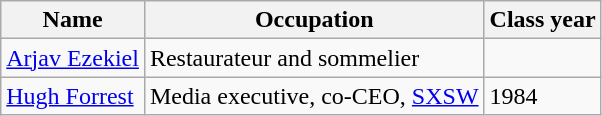<table class="wikitable">
<tr>
<th>Name</th>
<th>Occupation</th>
<th>Class year</th>
</tr>
<tr>
<td><a href='#'>Arjav Ezekiel</a></td>
<td>Restaurateur and sommelier</td>
<td></td>
</tr>
<tr>
<td><a href='#'>Hugh Forrest</a></td>
<td>Media executive, co-CEO, <a href='#'>SXSW</a></td>
<td>1984</td>
</tr>
</table>
